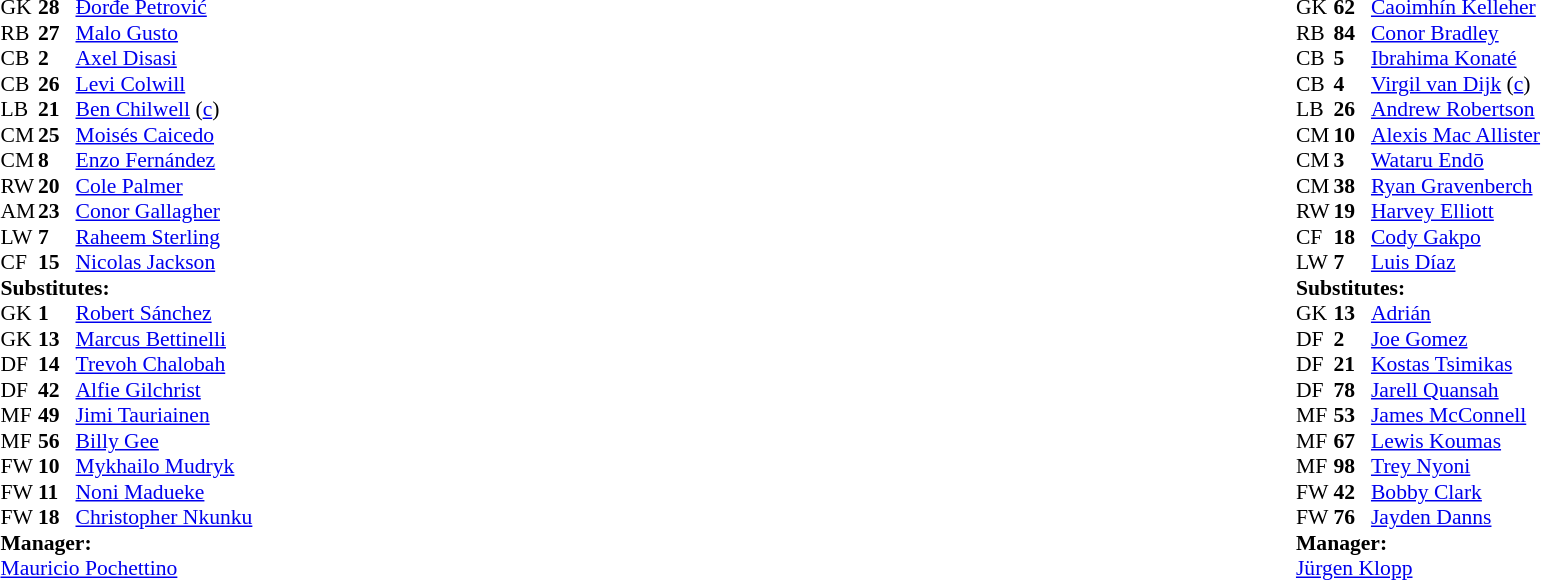<table width="100%">
<tr>
<td valign="top" width="40%"><br><table style="font-size:90%" cellspacing="0" cellpadding="0">
<tr>
<th width=25></th>
<th width=25></th>
</tr>
<tr>
<td>GK</td>
<td><strong>28</strong></td>
<td> <a href='#'>Đorđe Petrović</a></td>
</tr>
<tr>
<td>RB</td>
<td><strong>27</strong></td>
<td> <a href='#'>Malo Gusto</a></td>
</tr>
<tr>
<td>CB</td>
<td><strong>2</strong></td>
<td> <a href='#'>Axel Disasi</a></td>
</tr>
<tr>
<td>CB</td>
<td><strong>26</strong></td>
<td> <a href='#'>Levi Colwill</a></td>
</tr>
<tr>
<td>LB</td>
<td><strong>21</strong></td>
<td> <a href='#'>Ben Chilwell</a> (<a href='#'>c</a>)</td>
<td></td>
<td></td>
</tr>
<tr>
<td>CM</td>
<td><strong>25</strong></td>
<td> <a href='#'>Moisés Caicedo</a></td>
</tr>
<tr>
<td>CM</td>
<td><strong>8</strong></td>
<td> <a href='#'>Enzo Fernández</a></td>
</tr>
<tr>
<td>RW</td>
<td><strong>20</strong></td>
<td> <a href='#'>Cole Palmer</a></td>
<td></td>
</tr>
<tr>
<td>AM</td>
<td><strong>23</strong></td>
<td> <a href='#'>Conor Gallagher</a></td>
<td></td>
<td></td>
</tr>
<tr>
<td>LW</td>
<td><strong>7</strong></td>
<td> <a href='#'>Raheem Sterling</a></td>
<td></td>
<td></td>
</tr>
<tr>
<td>CF</td>
<td><strong>15</strong></td>
<td> <a href='#'>Nicolas Jackson</a></td>
<td></td>
<td></td>
</tr>
<tr>
<td colspan=3><strong>Substitutes:</strong></td>
</tr>
<tr>
<td>GK</td>
<td><strong>1</strong></td>
<td> <a href='#'>Robert Sánchez</a></td>
</tr>
<tr>
<td>GK</td>
<td><strong>13</strong></td>
<td> <a href='#'>Marcus Bettinelli</a></td>
</tr>
<tr>
<td>DF</td>
<td><strong>14</strong></td>
<td> <a href='#'>Trevoh Chalobah</a></td>
<td></td>
<td></td>
</tr>
<tr>
<td>DF</td>
<td><strong>42</strong></td>
<td> <a href='#'>Alfie Gilchrist</a></td>
</tr>
<tr>
<td>MF</td>
<td><strong>49</strong></td>
<td> <a href='#'>Jimi Tauriainen</a></td>
</tr>
<tr>
<td>MF</td>
<td><strong>56</strong></td>
<td> <a href='#'>Billy Gee</a></td>
</tr>
<tr>
<td>FW</td>
<td><strong>10</strong></td>
<td> <a href='#'>Mykhailo Mudryk</a></td>
<td></td>
<td></td>
</tr>
<tr>
<td>FW</td>
<td><strong>11</strong></td>
<td> <a href='#'>Noni Madueke</a></td>
<td></td>
<td></td>
</tr>
<tr>
<td>FW</td>
<td><strong>18</strong></td>
<td> <a href='#'>Christopher Nkunku</a></td>
<td></td>
<td></td>
</tr>
<tr>
<td colspan=3><strong>Manager:</strong></td>
</tr>
<tr>
<td colspan=3> <a href='#'>Mauricio Pochettino</a></td>
</tr>
</table>
</td>
<td valign="top"></td>
<td valign="top" width="50%"><br><table style="font-size:90%;margin:auto" cellspacing="0" cellpadding="0">
<tr>
<th width=25></th>
<th width=25></th>
</tr>
<tr>
<td>GK</td>
<td><strong>62</strong></td>
<td> <a href='#'>Caoimhín Kelleher</a></td>
</tr>
<tr>
<td>RB</td>
<td><strong>84</strong></td>
<td> <a href='#'>Conor Bradley</a></td>
<td></td>
<td></td>
</tr>
<tr>
<td>CB</td>
<td><strong>5</strong></td>
<td> <a href='#'>Ibrahima Konaté</a></td>
<td></td>
<td></td>
</tr>
<tr>
<td>CB</td>
<td><strong>4</strong></td>
<td> <a href='#'>Virgil van Dijk</a> (<a href='#'>c</a>)</td>
</tr>
<tr>
<td>LB</td>
<td><strong>26</strong></td>
<td> <a href='#'>Andrew Robertson</a></td>
<td></td>
<td></td>
</tr>
<tr>
<td>CM</td>
<td><strong>10</strong></td>
<td> <a href='#'>Alexis Mac Allister</a></td>
<td></td>
<td></td>
</tr>
<tr>
<td>CM</td>
<td><strong>3</strong></td>
<td> <a href='#'>Wataru Endō</a></td>
</tr>
<tr>
<td>CM</td>
<td><strong>38</strong></td>
<td> <a href='#'>Ryan Gravenberch</a></td>
<td></td>
<td></td>
</tr>
<tr>
<td>RW</td>
<td><strong>19</strong></td>
<td> <a href='#'>Harvey Elliott</a></td>
</tr>
<tr>
<td>CF</td>
<td><strong>18</strong></td>
<td> <a href='#'>Cody Gakpo</a></td>
<td></td>
<td></td>
</tr>
<tr>
<td>LW</td>
<td><strong>7</strong></td>
<td> <a href='#'>Luis Díaz</a></td>
</tr>
<tr>
<td colspan=3><strong>Substitutes:</strong></td>
</tr>
<tr>
<td>GK</td>
<td><strong>13</strong></td>
<td> <a href='#'>Adrián</a></td>
</tr>
<tr>
<td>DF</td>
<td><strong>2</strong></td>
<td> <a href='#'>Joe Gomez</a></td>
<td></td>
<td></td>
</tr>
<tr>
<td>DF</td>
<td><strong>21</strong></td>
<td> <a href='#'>Kostas Tsimikas</a></td>
<td></td>
<td></td>
</tr>
<tr>
<td>DF</td>
<td><strong>78</strong></td>
<td> <a href='#'>Jarell Quansah</a></td>
<td></td>
<td></td>
</tr>
<tr>
<td>MF</td>
<td><strong>53</strong></td>
<td> <a href='#'>James McConnell</a></td>
<td></td>
<td></td>
</tr>
<tr>
<td>MF</td>
<td><strong>67</strong></td>
<td> <a href='#'>Lewis Koumas</a></td>
</tr>
<tr>
<td>MF</td>
<td><strong>98</strong></td>
<td> <a href='#'>Trey Nyoni</a></td>
</tr>
<tr>
<td>FW</td>
<td><strong>42</strong></td>
<td> <a href='#'>Bobby Clark</a></td>
<td></td>
<td></td>
</tr>
<tr>
<td>FW</td>
<td><strong>76</strong></td>
<td> <a href='#'>Jayden Danns</a></td>
<td></td>
<td></td>
</tr>
<tr>
<td colspan=3><strong>Manager:</strong></td>
</tr>
<tr>
<td colspan=3> <a href='#'>Jürgen Klopp</a></td>
</tr>
</table>
</td>
</tr>
</table>
